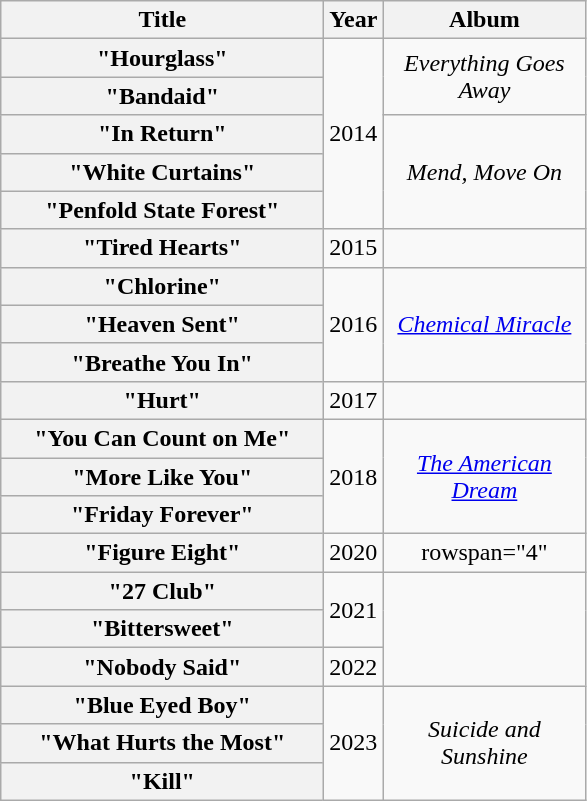<table class="wikitable plainrowheaders" style="text-align:center;" border="1">
<tr>
<th scope="col" style="width:13em;">Title</th>
<th scope="col" style="width:1em;">Year</th>
<th scope="col" style="width:8em;">Album</th>
</tr>
<tr>
<th scope="row">"Hourglass"</th>
<td rowspan="5">2014</td>
<td rowspan="2"><em>Everything Goes Away</em></td>
</tr>
<tr>
<th scope="row">"Bandaid"</th>
</tr>
<tr>
<th scope="row">"In Return"</th>
<td rowspan="3"><em>Mend, Move On</em></td>
</tr>
<tr>
<th scope="row">"White Curtains"</th>
</tr>
<tr>
<th scope="row">"Penfold State Forest"</th>
</tr>
<tr>
<th scope="row">"Tired Hearts"</th>
<td>2015</td>
<td></td>
</tr>
<tr>
<th scope="row">"Chlorine"</th>
<td rowspan="3">2016</td>
<td rowspan="3"><em><a href='#'>Chemical Miracle</a></em></td>
</tr>
<tr>
<th scope="row">"Heaven Sent"</th>
</tr>
<tr>
<th scope="row">"Breathe You In"</th>
</tr>
<tr>
<th scope="row">"Hurt"</th>
<td>2017</td>
<td></td>
</tr>
<tr>
<th scope="row">"You Can Count on Me"</th>
<td rowspan="3">2018</td>
<td rowspan="3"><em><a href='#'>The American Dream</a></em></td>
</tr>
<tr>
<th scope="row">"More Like You"</th>
</tr>
<tr>
<th scope="row">"Friday Forever"</th>
</tr>
<tr>
<th scope="row">"Figure Eight"</th>
<td>2020</td>
<td>rowspan="4" </td>
</tr>
<tr>
<th scope="row">"27 Club"</th>
<td rowspan="2">2021</td>
</tr>
<tr>
<th scope="row">"Bittersweet"</th>
</tr>
<tr>
<th scope="row">"Nobody Said"</th>
<td>2022</td>
</tr>
<tr>
<th scope="row">"Blue Eyed Boy"</th>
<td rowspan="3">2023</td>
<td rowspan="3"><em>Suicide and Sunshine</em></td>
</tr>
<tr>
<th scope="row">"What Hurts the Most"</th>
</tr>
<tr>
<th scope="row">"Kill"</th>
</tr>
</table>
